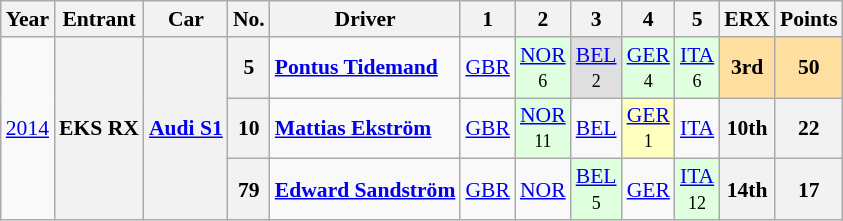<table class="wikitable" border="1" style="text-align:center; font-size:90%;">
<tr valign="top">
<th>Year</th>
<th>Entrant</th>
<th>Car</th>
<th>No.</th>
<th>Driver</th>
<th>1</th>
<th>2</th>
<th>3</th>
<th>4</th>
<th>5</th>
<th>ERX</th>
<th>Points</th>
</tr>
<tr>
<td rowspan=3><a href='#'>2014</a></td>
<th rowspan=3>EKS RX</th>
<th rowspan=3><a href='#'>Audi S1</a></th>
<th>5</th>
<td align="left"> <strong><a href='#'>Pontus Tidemand</a></strong></td>
<td><a href='#'>GBR</a><br><small></small></td>
<td style="background:#DFFFDF;"><a href='#'>NOR</a><br><small>6</small></td>
<td style="background:#DFDFDF;"><a href='#'>BEL</a><br><small>2</small></td>
<td style="background:#DFFFDF;"><a href='#'>GER</a><br><small>4</small></td>
<td style="background:#DFFFDF;"><a href='#'>ITA</a><br><small>6</small></td>
<th style="background:#FFDF9F;">3rd</th>
<th style="background:#FFDF9F;">50</th>
</tr>
<tr>
<th>10</th>
<td align="left"> <strong><a href='#'>Mattias Ekström</a></strong></td>
<td><a href='#'>GBR</a><br><small></small></td>
<td style="background:#DFFFDF;"><a href='#'>NOR</a><br><small>11</small></td>
<td><a href='#'>BEL</a><br><small></small></td>
<td style="background:#FFFFBF;"><a href='#'>GER</a><br><small>1</small></td>
<td><a href='#'>ITA</a><br><small> </small></td>
<th>10th</th>
<th>22</th>
</tr>
<tr>
<th>79</th>
<td align="left"> <strong><a href='#'>Edward Sandström</a></strong></td>
<td><a href='#'>GBR</a><br><small></small></td>
<td><a href='#'>NOR</a><br><small></small></td>
<td style="background:#DFFFDF;"><a href='#'>BEL</a><br><small>5</small></td>
<td><a href='#'>GER</a><br><small></small></td>
<td style="background:#DFFFDF;"><a href='#'>ITA</a><br><small>12</small></td>
<th>14th</th>
<th>17</th>
</tr>
</table>
